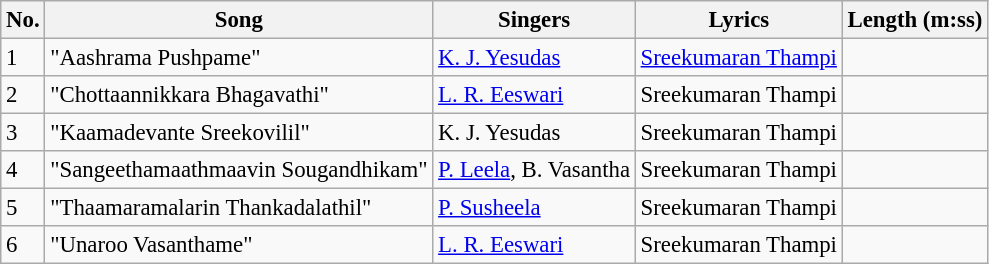<table class="wikitable" style="font-size:95%;">
<tr>
<th>No.</th>
<th>Song</th>
<th>Singers</th>
<th>Lyrics</th>
<th>Length (m:ss)</th>
</tr>
<tr>
<td>1</td>
<td>"Aashrama Pushpame"</td>
<td><a href='#'>K. J. Yesudas</a></td>
<td><a href='#'>Sreekumaran Thampi</a></td>
<td></td>
</tr>
<tr>
<td>2</td>
<td>"Chottaannikkara Bhagavathi"</td>
<td><a href='#'>L. R. Eeswari</a></td>
<td>Sreekumaran Thampi</td>
<td></td>
</tr>
<tr>
<td>3</td>
<td>"Kaamadevante Sreekovilil"</td>
<td>K. J. Yesudas</td>
<td>Sreekumaran Thampi</td>
<td></td>
</tr>
<tr>
<td>4</td>
<td>"Sangeethamaathmaavin Sougandhikam"</td>
<td><a href='#'>P. Leela</a>, B. Vasantha</td>
<td>Sreekumaran Thampi</td>
<td></td>
</tr>
<tr>
<td>5</td>
<td>"Thaamaramalarin Thankadalathil"</td>
<td><a href='#'>P. Susheela</a></td>
<td>Sreekumaran Thampi</td>
<td></td>
</tr>
<tr>
<td>6</td>
<td>"Unaroo Vasanthame"</td>
<td><a href='#'>L. R. Eeswari</a></td>
<td>Sreekumaran Thampi</td>
<td></td>
</tr>
</table>
